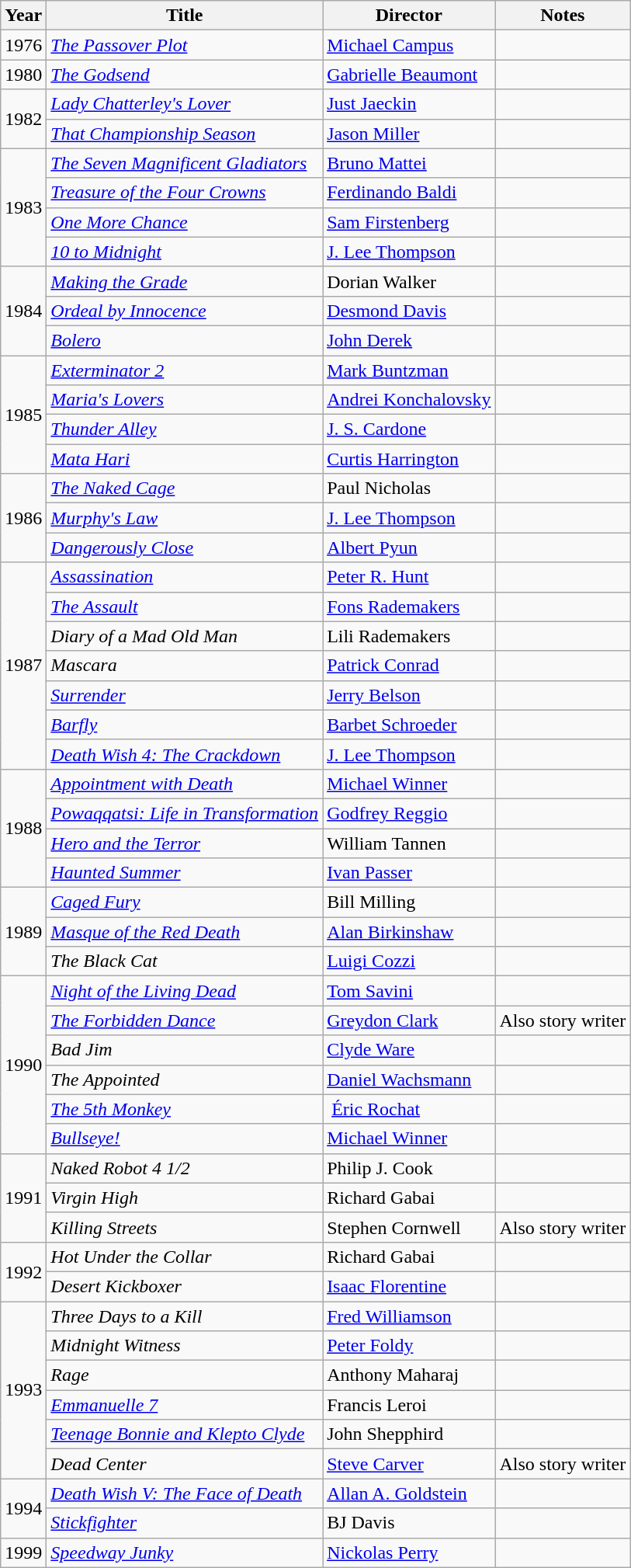<table class="wikitable">
<tr>
<th>Year</th>
<th>Title</th>
<th>Director</th>
<th>Notes</th>
</tr>
<tr>
<td>1976</td>
<td><em><a href='#'>The Passover Plot</a></em></td>
<td><a href='#'>Michael Campus</a></td>
<td></td>
</tr>
<tr>
<td>1980</td>
<td><em><a href='#'>The Godsend</a></em></td>
<td><a href='#'>Gabrielle Beaumont</a></td>
<td></td>
</tr>
<tr>
<td rowspan=2>1982</td>
<td><em><a href='#'>Lady Chatterley's Lover</a></em></td>
<td><a href='#'>Just Jaeckin</a></td>
<td></td>
</tr>
<tr>
<td><em><a href='#'>That Championship Season</a></em></td>
<td><a href='#'>Jason Miller</a></td>
<td></td>
</tr>
<tr>
<td rowspan=4>1983</td>
<td><em><a href='#'>The Seven Magnificent Gladiators</a></em></td>
<td><a href='#'>Bruno Mattei</a></td>
<td></td>
</tr>
<tr>
<td><em><a href='#'>Treasure of the Four Crowns</a></em></td>
<td><a href='#'>Ferdinando Baldi</a></td>
<td></td>
</tr>
<tr>
<td><em><a href='#'>One More Chance</a></em></td>
<td><a href='#'>Sam Firstenberg</a></td>
<td></td>
</tr>
<tr>
<td><em><a href='#'>10 to Midnight</a></em></td>
<td><a href='#'>J. Lee Thompson</a></td>
<td></td>
</tr>
<tr>
<td rowspan=3>1984</td>
<td><em><a href='#'>Making the Grade</a></em></td>
<td>Dorian Walker</td>
<td></td>
</tr>
<tr>
<td><em><a href='#'>Ordeal by Innocence</a></em></td>
<td><a href='#'>Desmond Davis</a></td>
<td></td>
</tr>
<tr>
<td><em><a href='#'>Bolero</a></em></td>
<td><a href='#'>John Derek</a></td>
<td></td>
</tr>
<tr>
<td rowspan=4>1985</td>
<td><em><a href='#'>Exterminator 2</a></em></td>
<td><a href='#'>Mark Buntzman</a></td>
<td></td>
</tr>
<tr>
<td><em><a href='#'>Maria's Lovers</a></em></td>
<td><a href='#'>Andrei Konchalovsky</a></td>
<td></td>
</tr>
<tr>
<td><em><a href='#'>Thunder Alley</a></em></td>
<td><a href='#'>J. S. Cardone</a></td>
<td></td>
</tr>
<tr>
<td><em><a href='#'>Mata Hari</a></em></td>
<td><a href='#'>Curtis Harrington</a></td>
<td></td>
</tr>
<tr>
<td rowspan=3>1986</td>
<td><em><a href='#'>The Naked Cage</a></em></td>
<td>Paul Nicholas</td>
<td></td>
</tr>
<tr>
<td><em><a href='#'>Murphy's Law</a></em></td>
<td><a href='#'>J. Lee Thompson</a></td>
<td></td>
</tr>
<tr>
<td><em><a href='#'>Dangerously Close</a></em></td>
<td><a href='#'>Albert Pyun</a></td>
<td></td>
</tr>
<tr>
<td rowspan=7>1987</td>
<td><em><a href='#'>Assassination</a></em></td>
<td><a href='#'>Peter R. Hunt</a></td>
<td></td>
</tr>
<tr>
<td><em><a href='#'>The Assault</a></em></td>
<td><a href='#'>Fons Rademakers</a></td>
<td></td>
</tr>
<tr>
<td><em>Diary of a Mad Old Man</em></td>
<td>Lili Rademakers</td>
<td></td>
</tr>
<tr>
<td><em>Mascara</em></td>
<td><a href='#'>Patrick Conrad</a></td>
<td></td>
</tr>
<tr>
<td><em><a href='#'>Surrender</a></em></td>
<td><a href='#'>Jerry Belson</a></td>
<td></td>
</tr>
<tr>
<td><em><a href='#'>Barfly</a></em></td>
<td><a href='#'>Barbet Schroeder</a></td>
<td></td>
</tr>
<tr>
<td><em><a href='#'>Death Wish 4: The Crackdown</a></em></td>
<td><a href='#'>J. Lee Thompson</a></td>
<td></td>
</tr>
<tr>
<td rowspan=4>1988</td>
<td><em><a href='#'>Appointment with Death</a></em></td>
<td><a href='#'>Michael Winner</a></td>
<td></td>
</tr>
<tr>
<td><em><a href='#'>Powaqqatsi: Life in Transformation</a></em></td>
<td><a href='#'>Godfrey Reggio</a></td>
<td></td>
</tr>
<tr>
<td><em><a href='#'>Hero and the Terror</a></em></td>
<td>William Tannen</td>
<td></td>
</tr>
<tr>
<td><em><a href='#'>Haunted Summer</a></em></td>
<td><a href='#'>Ivan Passer</a></td>
<td></td>
</tr>
<tr>
<td rowspan=3>1989</td>
<td><em><a href='#'>Caged Fury</a></em></td>
<td>Bill Milling</td>
<td></td>
</tr>
<tr>
<td><em><a href='#'>Masque of the Red Death</a></em></td>
<td><a href='#'>Alan Birkinshaw</a></td>
<td></td>
</tr>
<tr>
<td><em>The Black Cat</em></td>
<td><a href='#'>Luigi Cozzi</a></td>
<td></td>
</tr>
<tr>
<td rowspan=6>1990</td>
<td><em><a href='#'>Night of the Living Dead</a></em></td>
<td><a href='#'>Tom Savini</a></td>
<td></td>
</tr>
<tr>
<td><em><a href='#'>The Forbidden Dance</a></em></td>
<td><a href='#'>Greydon Clark</a></td>
<td>Also story writer</td>
</tr>
<tr>
<td><em>Bad Jim</em></td>
<td><a href='#'>Clyde Ware</a></td>
<td></td>
</tr>
<tr>
<td><em>The Appointed</em></td>
<td><a href='#'>Daniel Wachsmann</a></td>
<td></td>
</tr>
<tr>
<td><em><a href='#'>The 5th Monkey</a></em></td>
<td> <a href='#'>Éric Rochat</a></td>
<td></td>
</tr>
<tr>
<td><em><a href='#'>Bullseye!</a></em></td>
<td><a href='#'>Michael Winner</a></td>
<td></td>
</tr>
<tr>
<td rowspan="3">1991</td>
<td><em>Naked Robot 4 1/2</em></td>
<td>Philip J. Cook</td>
<td></td>
</tr>
<tr>
<td><em>Virgin High</em></td>
<td>Richard Gabai</td>
<td></td>
</tr>
<tr>
<td><em>Killing Streets</em></td>
<td>Stephen Cornwell</td>
<td>Also story writer</td>
</tr>
<tr>
<td rowspan=2>1992</td>
<td><em>Hot Under the Collar</em></td>
<td>Richard Gabai</td>
<td></td>
</tr>
<tr>
<td><em>Desert Kickboxer</em></td>
<td><a href='#'>Isaac Florentine</a></td>
<td></td>
</tr>
<tr>
<td rowspan=6>1993</td>
<td><em>Three Days to a Kill</em></td>
<td><a href='#'>Fred Williamson</a></td>
<td></td>
</tr>
<tr>
<td><em>Midnight Witness</em></td>
<td><a href='#'>Peter Foldy</a></td>
<td></td>
</tr>
<tr>
<td><em>Rage</em></td>
<td>Anthony Maharaj</td>
<td></td>
</tr>
<tr>
<td><em><a href='#'>Emmanuelle 7</a></em></td>
<td>Francis Leroi</td>
<td></td>
</tr>
<tr>
<td><em><a href='#'>Teenage Bonnie and Klepto Clyde</a></em></td>
<td>John Shepphird</td>
<td></td>
</tr>
<tr>
<td><em>Dead Center</em></td>
<td><a href='#'>Steve Carver</a></td>
<td>Also story writer</td>
</tr>
<tr>
<td rowspan="2">1994</td>
<td><em><a href='#'>Death Wish V: The Face of Death</a></em></td>
<td><a href='#'>Allan A. Goldstein</a></td>
<td></td>
</tr>
<tr>
<td><em><a href='#'>Stickfighter</a></em></td>
<td>BJ Davis</td>
<td></td>
</tr>
<tr>
<td>1999</td>
<td><em><a href='#'>Speedway Junky</a></em></td>
<td><a href='#'>Nickolas Perry</a></td>
<td></td>
</tr>
</table>
